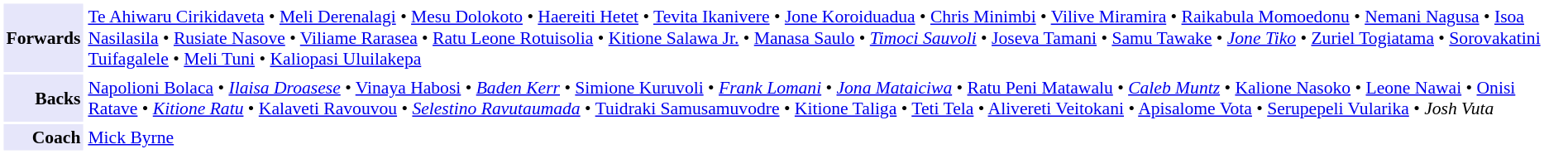<table cellpadding="2" style="border: 1px solid white; font-size:90%">
<tr>
<td style="text-align:right;" bgcolor="lavender"><strong>Forwards</strong></td>
<td style="text-align:left;"><a href='#'>Te Ahiwaru Cirikidaveta</a> • <a href='#'>Meli Derenalagi</a> • <a href='#'>Mesu Dolokoto</a> • <a href='#'>Haereiti Hetet</a> • <a href='#'>Tevita Ikanivere</a> • <a href='#'>Jone Koroiduadua</a> • <a href='#'>Chris Minimbi</a> • <a href='#'>Vilive Miramira</a> • <a href='#'>Raikabula Momoedonu</a> • <a href='#'>Nemani Nagusa</a> • <a href='#'>Isoa Nasilasila</a> • <a href='#'>Rusiate Nasove</a> • <a href='#'>Viliame Rarasea</a> • <a href='#'>Ratu Leone Rotuisolia</a> • <a href='#'>Kitione Salawa Jr.</a> • <a href='#'>Manasa Saulo</a> • <em><a href='#'>Timoci Sauvoli</a></em> • <a href='#'>Joseva Tamani</a> • <a href='#'>Samu Tawake</a> • <em><a href='#'>Jone Tiko</a></em> • <a href='#'>Zuriel Togiatama</a> • <a href='#'>Sorovakatini Tuifagalele</a> • <a href='#'>Meli Tuni</a> • <a href='#'>Kaliopasi Uluilakepa</a></td>
</tr>
<tr>
<td style="text-align:right;" bgcolor="lavender"><strong>Backs</strong></td>
<td style="text-align:left;"><a href='#'>Napolioni Bolaca</a> • <em><a href='#'>Ilaisa Droasese</a></em> • <a href='#'>Vinaya Habosi</a> • <em><a href='#'>Baden Kerr</a></em> • <a href='#'>Simione Kuruvoli</a> • <em><a href='#'>Frank Lomani</a></em> • <em><a href='#'>Jona Mataiciwa</a></em> • <a href='#'>Ratu Peni Matawalu</a> • <em><a href='#'>Caleb Muntz</a></em> • <a href='#'>Kalione Nasoko</a> • <a href='#'>Leone Nawai</a> • <a href='#'>Onisi Ratave</a> • <em><a href='#'>Kitione Ratu</a></em> • <a href='#'>Kalaveti Ravouvou</a> • <em><a href='#'>Selestino Ravutaumada</a></em> • <a href='#'>Tuidraki Samusamuvodre</a> • <a href='#'>Kitione Taliga</a> • <a href='#'>Teti Tela</a> • <a href='#'>Alivereti Veitokani</a> • <a href='#'>Apisalome Vota</a> • <a href='#'>Serupepeli Vularika</a> • <em>Josh Vuta</em></td>
</tr>
<tr>
<td style="text-align:right;" bgcolor="lavender"><strong>Coach</strong></td>
<td style="text-align:left;"><a href='#'>Mick Byrne</a></td>
</tr>
</table>
